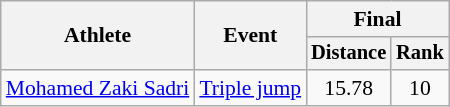<table class="wikitable" style="font-size:90%">
<tr>
<th rowspan="2">Athlete</th>
<th rowspan="2">Event</th>
<th colspan="2">Final</th>
</tr>
<tr style="font-size:95%">
<th>Distance</th>
<th>Rank</th>
</tr>
<tr align=center>
<td align=left><a href='#'>Mohamed Zaki Sadri</a></td>
<td align=left><a href='#'>Triple jump</a></td>
<td>15.78</td>
<td>10</td>
</tr>
</table>
